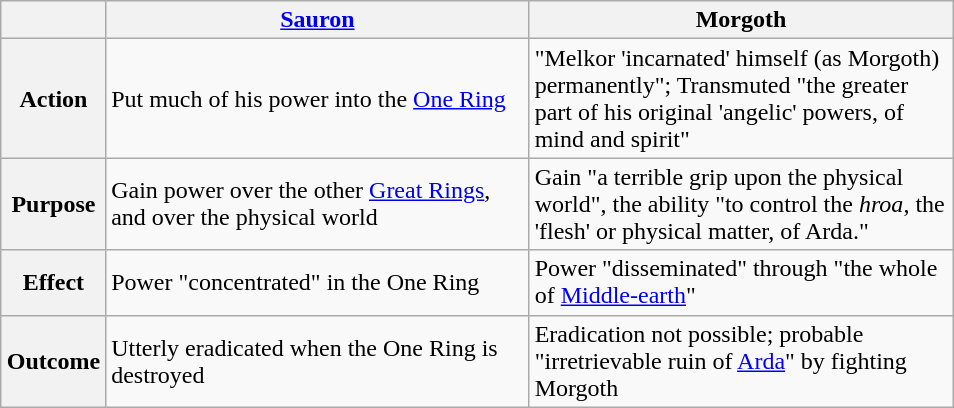<table class="wikitable" style="margin: 1em auto;">
<tr>
<th style="width:  60px;"> </th>
<th style="width: 275px;"><a href='#'>Sauron</a></th>
<th style="width: 275px;">Morgoth</th>
</tr>
<tr>
<th>Action</th>
<td>Put much of his power into the <a href='#'>One Ring</a></td>
<td>"Melkor 'incarnated' himself (as Morgoth) permanently"; Transmuted "the greater part of his original 'angelic' powers, of mind and spirit"</td>
</tr>
<tr>
<th>Purpose</th>
<td>Gain power over the other <a href='#'>Great Rings</a>, and over the physical world</td>
<td>Gain "a terrible grip upon the physical world", the ability "to control the <em>hroa</em>, the 'flesh' or physical matter, of Arda."</td>
</tr>
<tr>
<th>Effect</th>
<td>Power "concentrated" in the One Ring</td>
<td>Power "disseminated" through "the whole of <a href='#'>Middle-earth</a>"</td>
</tr>
<tr>
<th>Outcome</th>
<td>Utterly eradicated when the One Ring is destroyed</td>
<td>Eradication not possible; probable "irretrievable ruin of <a href='#'>Arda</a>" by fighting Morgoth</td>
</tr>
</table>
